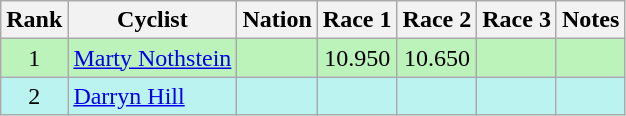<table class="wikitable sortable" style="text-align:center">
<tr>
<th>Rank</th>
<th>Cyclist</th>
<th>Nation</th>
<th>Race 1</th>
<th>Race 2</th>
<th>Race 3</th>
<th>Notes</th>
</tr>
<tr bgcolor=bbf3bb>
<td>1</td>
<td align=left><a href='#'>Marty Nothstein</a></td>
<td align=left></td>
<td>10.950</td>
<td>10.650</td>
<td></td>
<td></td>
</tr>
<tr bgcolor=bbf3f>
<td>2</td>
<td align=left><a href='#'>Darryn Hill</a></td>
<td align=left></td>
<td></td>
<td></td>
<td></td>
<td></td>
</tr>
</table>
